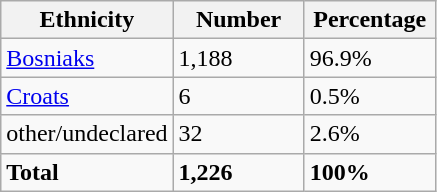<table class="wikitable">
<tr>
<th width="100px">Ethnicity</th>
<th width="80px">Number</th>
<th width="80px">Percentage</th>
</tr>
<tr>
<td><a href='#'>Bosniaks</a></td>
<td>1,188</td>
<td>96.9%</td>
</tr>
<tr>
<td><a href='#'>Croats</a></td>
<td>6</td>
<td>0.5%</td>
</tr>
<tr>
<td>other/undeclared</td>
<td>32</td>
<td>2.6%</td>
</tr>
<tr>
<td><strong>Total</strong></td>
<td><strong>1,226</strong></td>
<td><strong>100%</strong></td>
</tr>
</table>
